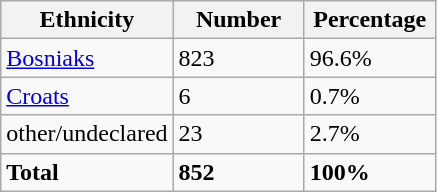<table class="wikitable">
<tr>
<th width="100px">Ethnicity</th>
<th width="80px">Number</th>
<th width="80px">Percentage</th>
</tr>
<tr>
<td><a href='#'>Bosniaks</a></td>
<td>823</td>
<td>96.6%</td>
</tr>
<tr>
<td><a href='#'>Croats</a></td>
<td>6</td>
<td>0.7%</td>
</tr>
<tr>
<td>other/undeclared</td>
<td>23</td>
<td>2.7%</td>
</tr>
<tr>
<td><strong>Total</strong></td>
<td><strong>852</strong></td>
<td><strong>100%</strong></td>
</tr>
</table>
